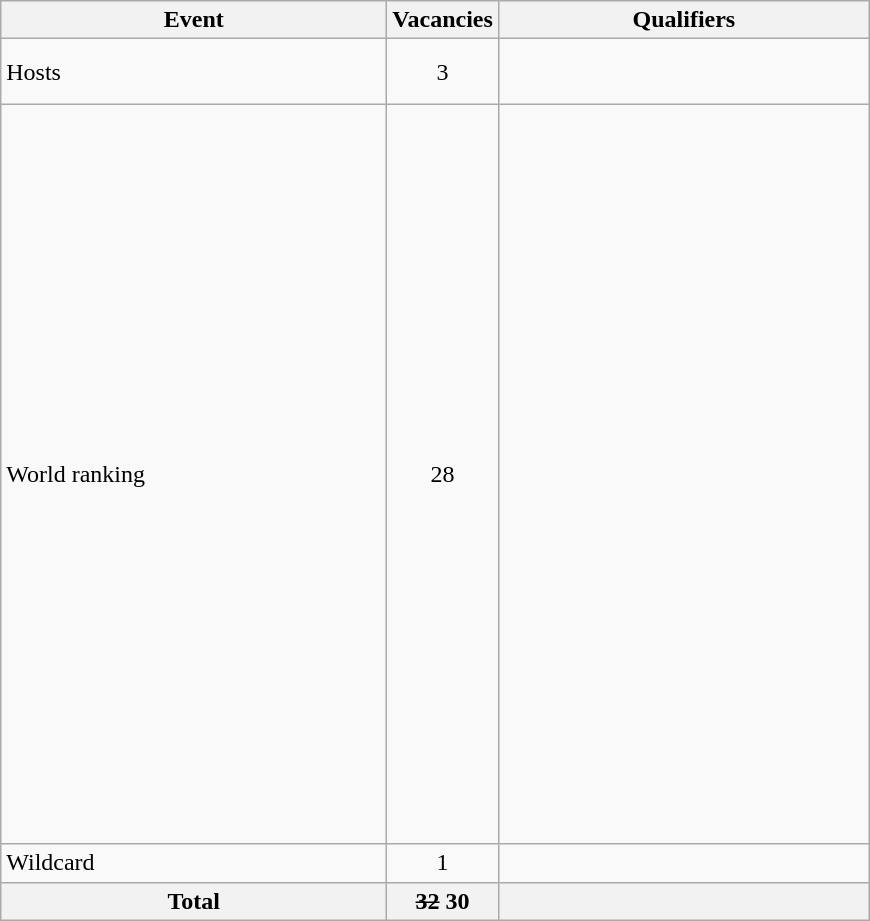<table class="wikitable" style="text-align:left; font-size:100%">
<tr>
<th width=250>Event</th>
<th width=50>Vacancies</th>
<th width=240>Qualifiers</th>
</tr>
<tr>
<td>Hosts</td>
<td align=center>3</td>
<td><br><br></td>
</tr>
<tr>
<td>World ranking</td>
<td align=center>28</td>
<td><br><br><br><br><br><br><br><br><br><br><br><br><br><br><br><br><br><br><s></s><br><br><br><s></s><br><br><br><br><br><br></td>
</tr>
<tr>
<td>Wildcard</td>
<td align=center>1</td>
<td></td>
</tr>
<tr>
<th>Total</th>
<th><s>32</s> 30</th>
<th></th>
</tr>
</table>
